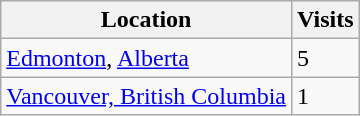<table class="wikitable sortable">
<tr>
<th>Location</th>
<th>Visits</th>
</tr>
<tr>
<td><a href='#'>Edmonton</a>, <a href='#'>Alberta</a></td>
<td>5</td>
</tr>
<tr>
<td><a href='#'>Vancouver, British Columbia</a></td>
<td>1</td>
</tr>
</table>
